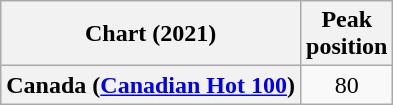<table class="wikitable sortable plainrowheaders" style="text-align:center">
<tr>
<th scope="col">Chart (2021)</th>
<th scope="col">Peak<br>position</th>
</tr>
<tr>
<th scope="row">Canada (<a href='#'>Canadian Hot 100</a>)</th>
<td>80</td>
</tr>
</table>
